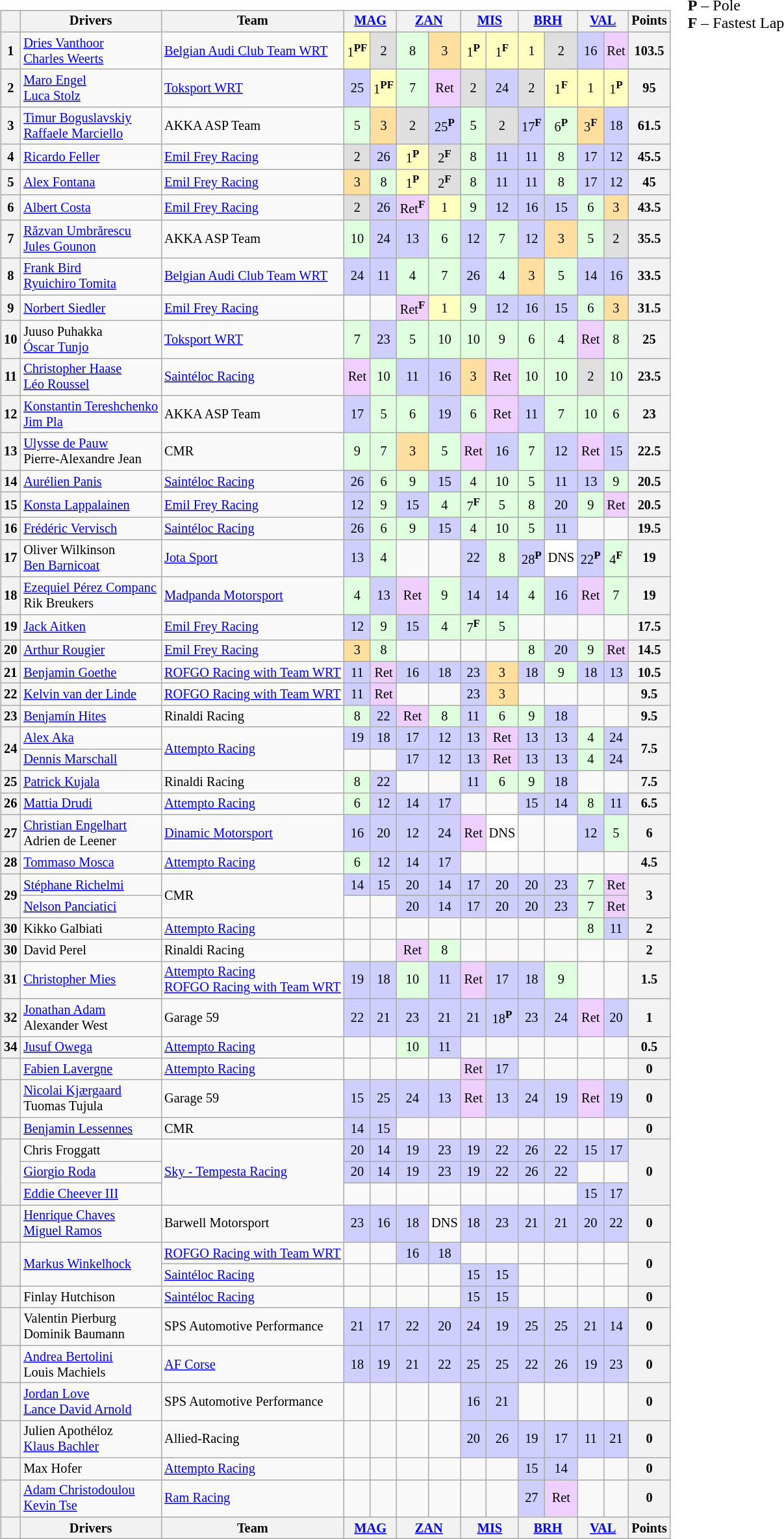<table>
<tr>
<td><br><table class="wikitable" style="font-size:85%; text-align:center;">
<tr>
<th></th>
<th>Drivers</th>
<th>Team</th>
<th colspan=2><a href='#'>MAG</a><br></th>
<th colspan=2><a href='#'>ZAN</a><br></th>
<th colspan=2><a href='#'>MIS</a><br></th>
<th colspan=2><a href='#'>BRH</a><br></th>
<th colspan=2><a href='#'>VAL</a><br></th>
<th>Points</th>
</tr>
<tr>
<th>1</th>
<td align=left> <a href='#'>Dries Vanthoor</a><br> <a href='#'>Charles Weerts</a></td>
<td align=left> <a href='#'>Belgian Audi Club Team WRT</a></td>
<td style="background:#ffffbf;">1<sup><strong>PF</strong></sup></td>
<td style="background:#dfdfdf;">2</td>
<td style="background:#dfffdf;">8</td>
<td style="background:#ffdf9f;">3</td>
<td style="background:#ffffbf;">1<sup><strong>P</strong></sup></td>
<td style="background:#ffffbf;">1<sup><strong>F</strong></sup></td>
<td style="background:#ffffbf;">1</td>
<td style="background:#dfdfdf;">2</td>
<td style="background:#cfcfff;">16</td>
<td style="background:#efcfff;">Ret</td>
<th>103.5</th>
</tr>
<tr>
<th>2</th>
<td align=left> <a href='#'>Maro Engel</a><br> <a href='#'>Luca Stolz</a></td>
<td align=left> <a href='#'>Toksport WRT</a></td>
<td style="background:#cfcfff;">25</td>
<td style="background:#ffffbf;">1<sup><strong>PF</strong></sup></td>
<td style="background:#dfffdf;">7</td>
<td style="background:#efcfff;">Ret</td>
<td style="background:#dfdfdf;">2</td>
<td style="background:#cfcfff;">24</td>
<td style="background:#dfdfdf;">2</td>
<td style="background:#ffffbf;">1<sup><strong>F</strong></sup></td>
<td style="background:#ffffbf;">1</td>
<td style="background:#ffffbf;">1<sup><strong>P</strong></sup></td>
<th>95</th>
</tr>
<tr>
<th>3</th>
<td align=left> <a href='#'>Timur Boguslavskiy</a><br> <a href='#'>Raffaele Marciello</a></td>
<td align=left> AKKA ASP Team</td>
<td style="background:#dfffdf;">5</td>
<td style="background:#ffdf9f;">3</td>
<td style="background:#dfdfdf;">2</td>
<td style="background:#cfcfff;">25<sup><strong>P</strong></sup></td>
<td style="background:#dfffdf;">5</td>
<td style="background:#dfdfdf;">2</td>
<td style="background:#cfcfff;">17<sup><strong>F</strong></sup></td>
<td style="background:#dfffdf;">6<sup><strong>P</strong></sup></td>
<td style="background:#ffdf9f;">3<sup><strong>F</strong></sup></td>
<td style="background:#cfcfff;">18</td>
<th>61.5</th>
</tr>
<tr>
<th>4</th>
<td align=left> <a href='#'>Ricardo Feller</a></td>
<td align=left> <a href='#'>Emil Frey Racing</a></td>
<td style="background:#dfdfdf;">2</td>
<td style="background:#cfcfff;">26</td>
<td style="background:#ffffbf;">1<sup><strong>P</strong></sup></td>
<td style="background:#dfdfdf;">2<sup><strong>F</strong></sup></td>
<td style="background:#dfffdf;">8</td>
<td style="background:#cfcfff;">11</td>
<td style="background:#cfcfff;">11</td>
<td style="background:#dfffdf;">8</td>
<td style="background:#cfcfff;">17</td>
<td style="background:#cfcfff;">12</td>
<th>45.5</th>
</tr>
<tr>
<th>5</th>
<td align=left> <a href='#'>Alex Fontana</a></td>
<td align=left> <a href='#'>Emil Frey Racing</a></td>
<td style="background:#ffdf9f;">3</td>
<td style="background:#dfffdf;">8</td>
<td style="background:#ffffbf;">1<sup><strong>P</strong></sup></td>
<td style="background:#dfdfdf;">2<sup><strong>F</strong></sup></td>
<td style="background:#dfffdf;">8</td>
<td style="background:#cfcfff;">11</td>
<td style="background:#cfcfff;">11</td>
<td style="background:#dfffdf;">8</td>
<td style="background:#cfcfff;">17</td>
<td style="background:#cfcfff;">12</td>
<th>45</th>
</tr>
<tr>
<th>6</th>
<td align=left> <a href='#'>Albert Costa</a></td>
<td align=left> <a href='#'>Emil Frey Racing</a></td>
<td style="background:#dfdfdf;">2</td>
<td style="background:#cfcfff;">26</td>
<td style="background:#efcfff;">Ret<sup><strong>F</strong></sup></td>
<td style="background:#ffffbf;">1</td>
<td style="background:#dfffdf;">9</td>
<td style="background:#cfcfff;">12</td>
<td style="background:#cfcfff;">16</td>
<td style="background:#cfcfff;">15</td>
<td style="background:#dfffdf;">6</td>
<td style="background:#ffdf9f;">3</td>
<th>43.5</th>
</tr>
<tr>
<th>7</th>
<td align=left> <a href='#'>Răzvan Umbrărescu</a><br> <a href='#'>Jules Gounon</a></td>
<td align=left> AKKA ASP Team</td>
<td style="background:#dfffdf;">10</td>
<td style="background:#cfcfff;">24</td>
<td style="background:#cfcfff;">13</td>
<td style="background:#dfffdf;">6</td>
<td style="background:#cfcfff;">12</td>
<td style="background:#dfffdf;">7</td>
<td style="background:#cfcfff;">12</td>
<td style="background:#ffdf9f;">3</td>
<td style="background:#dfffdf;">5</td>
<td style="background:#dfdfdf;">2</td>
<th>35.5</th>
</tr>
<tr>
<th>8</th>
<td align=left> <a href='#'>Frank Bird</a><br> <a href='#'>Ryuichiro Tomita</a></td>
<td align=left> <a href='#'>Belgian Audi Club Team WRT</a></td>
<td style="background:#cfcfff;">24</td>
<td style="background:#cfcfff;">11</td>
<td style="background:#dfffdf;">4</td>
<td style="background:#dfffdf;">7</td>
<td style="background:#cfcfff;">26</td>
<td style="background:#dfffdf;">4</td>
<td style="background:#ffdf9f;">3</td>
<td style="background:#dfffdf;">5</td>
<td style="background:#cfcfff;">14</td>
<td style="background:#cfcfff;">16</td>
<th>33.5</th>
</tr>
<tr>
<th>9</th>
<td align=left> <a href='#'>Norbert Siedler</a></td>
<td align=left> <a href='#'>Emil Frey Racing</a></td>
<td></td>
<td></td>
<td style="background:#efcfff;">Ret<sup><strong>F</strong></sup></td>
<td style="background:#ffffbf;">1</td>
<td style="background:#dfffdf;">9</td>
<td style="background:#cfcfff;">12</td>
<td style="background:#cfcfff;">16</td>
<td style="background:#cfcfff;">15</td>
<td style="background:#dfffdf;">6</td>
<td style="background:#ffdf9f;">3</td>
<th>31.5</th>
</tr>
<tr>
<th>10</th>
<td align=left> Juuso Puhakka<br> <a href='#'>Óscar Tunjo</a></td>
<td align=left> <a href='#'>Toksport WRT</a></td>
<td style="background:#dfffdf;">7</td>
<td style="background:#cfcfff;">23</td>
<td style="background:#dfffdf;">5</td>
<td style="background:#dfffdf;">10</td>
<td style="background:#dfffdf;">10</td>
<td style="background:#dfffdf;">9</td>
<td style="background:#dfffdf;">6</td>
<td style="background:#dfffdf;">4</td>
<td style="background:#efcfff;">Ret</td>
<td style="background:#dfffdf;">8</td>
<th>25</th>
</tr>
<tr>
<th>11</th>
<td align=left> <a href='#'>Christopher Haase</a><br> <a href='#'>Léo Roussel</a></td>
<td align=left> <a href='#'>Saintéloc Racing</a></td>
<td style="background:#efcfff;">Ret</td>
<td style="background:#dfffdf;">10</td>
<td style="background:#cfcfff;">11</td>
<td style="background:#cfcfff;">16</td>
<td style="background:#ffdf9f;">3</td>
<td style="background:#efcfff;">Ret</td>
<td style="background:#dfffdf;">10</td>
<td style="background:#dfffdf;">10</td>
<td style="background:#dfdfdf;">2</td>
<td style="background:#dfffdf;">10</td>
<th>23.5</th>
</tr>
<tr>
<th>12</th>
<td align=left> <a href='#'>Konstantin Tereshchenko</a><br> <a href='#'>Jim Pla</a></td>
<td align=left> AKKA ASP Team</td>
<td style="background:#cfcfff;">17</td>
<td style="background:#dfffdf;">5</td>
<td style="background:#dfffdf;">6</td>
<td style="background:#cfcfff;">19</td>
<td style="background:#dfffdf;">6</td>
<td style="background:#efcfff;">Ret</td>
<td style="background:#cfcfff;">11</td>
<td style="background:#dfffdf;">7</td>
<td style="background:#dfffdf;">10</td>
<td style="background:#dfffdf;">6</td>
<th>23</th>
</tr>
<tr>
<th>13</th>
<td align=left> <a href='#'>Ulysse de Pauw</a><br> Pierre-Alexandre Jean</td>
<td align=left> CMR</td>
<td style="background:#dfffdf;">9</td>
<td style="background:#dfffdf;">7</td>
<td style="background:#ffdf9f;">3</td>
<td style="background:#dfffdf;">5</td>
<td style="background:#efcfff;">Ret</td>
<td style="background:#cfcfff;">16</td>
<td style="background:#dfffdf;">7</td>
<td style="background:#cfcfff;">12</td>
<td style="background:#efcfff;">Ret</td>
<td style="background:#cfcfff;">15</td>
<th>22.5</th>
</tr>
<tr>
<th>14</th>
<td align=left> <a href='#'>Aurélien Panis</a></td>
<td align=left> <a href='#'>Saintéloc Racing</a></td>
<td style="background:#cfcfff;">26</td>
<td style="background:#dfffdf;">6</td>
<td style="background:#dfffdf;">9</td>
<td style="background:#cfcfff;">15</td>
<td style="background:#dfffdf;">4</td>
<td style="background:#dfffdf;">10</td>
<td style="background:#dfffdf;">5</td>
<td style="background:#cfcfff;">11</td>
<td style="background:#cfcfff;">13</td>
<td style="background:#dfffdf;">9</td>
<th>20.5</th>
</tr>
<tr>
<th>15</th>
<td align=left> <a href='#'>Konsta Lappalainen</a></td>
<td align=left> <a href='#'>Emil Frey Racing</a></td>
<td style="background:#cfcfff;">12</td>
<td style="background:#dfffdf;">9</td>
<td style="background:#cfcfff;">15</td>
<td style="background:#dfffdf;">4</td>
<td style="background:#dfffdf;">7<sup><strong>F</strong></sup></td>
<td style="background:#dfffdf;">5</td>
<td style="background:#dfffdf;">8</td>
<td style="background:#cfcfff;">20</td>
<td style="background:#dfffdf;">9</td>
<td style="background:#efcfff;">Ret</td>
<th>20.5</th>
</tr>
<tr>
<th>16</th>
<td align=left> <a href='#'>Frédéric Vervisch</a></td>
<td align=left> <a href='#'>Saintéloc Racing</a></td>
<td style="background:#cfcfff;">26</td>
<td style="background:#dfffdf;">6</td>
<td style="background:#dfffdf;">9</td>
<td style="background:#cfcfff;">15</td>
<td style="background:#dfffdf;">4</td>
<td style="background:#dfffdf;">10</td>
<td style="background:#dfffdf;">5</td>
<td style="background:#cfcfff;">11</td>
<td></td>
<td></td>
<th>19.5</th>
</tr>
<tr>
<th>17</th>
<td align=left> Oliver Wilkinson<br> <a href='#'>Ben Barnicoat</a></td>
<td align=left> <a href='#'>Jota Sport</a></td>
<td style="background:#cfcfff;">13</td>
<td style="background:#dfffdf;">4</td>
<td></td>
<td></td>
<td style="background:#cfcfff;">22</td>
<td style="background:#dfffdf;">8</td>
<td style="background:#cfcfff;">28<sup><strong>P</strong></sup></td>
<td style="background:#ffffff;">DNS</td>
<td style="background:#cfcfff;">22<sup><strong>P</strong></sup></td>
<td style="background:#dfffdf;">4<sup><strong>F</strong></sup></td>
<th>19</th>
</tr>
<tr>
<th>18</th>
<td align=left> <a href='#'>Ezequiel Pérez Companc</a><br> Rik Breukers</td>
<td align=left> <a href='#'>Madpanda Motorsport</a></td>
<td style="background:#dfffdf;">4</td>
<td style="background:#cfcfff;">13</td>
<td style="background:#efcfff;">Ret</td>
<td style="background:#dfffdf;">9</td>
<td style="background:#cfcfff;">14</td>
<td style="background:#cfcfff;">14</td>
<td style="background:#dfffdf;">4</td>
<td style="background:#cfcfff;">16</td>
<td style="background:#efcfff;">Ret</td>
<td style="background:#dfffdf;">7</td>
<th>19</th>
</tr>
<tr>
<th>19</th>
<td align=left> <a href='#'>Jack Aitken</a></td>
<td align=left> <a href='#'>Emil Frey Racing</a></td>
<td style="background:#cfcfff;">12</td>
<td style="background:#dfffdf;">9</td>
<td style="background:#cfcfff;">15</td>
<td style="background:#dfffdf;">4</td>
<td style="background:#dfffdf;">7<sup><strong>F</strong></sup></td>
<td style="background:#dfffdf;">5</td>
<td></td>
<td></td>
<td></td>
<td></td>
<th>17.5</th>
</tr>
<tr>
<th>20</th>
<td align=left> <a href='#'>Arthur Rougier</a></td>
<td align=left> <a href='#'>Emil Frey Racing</a></td>
<td style="background:#ffdf9f;">3</td>
<td style="background:#dfffdf;">8</td>
<td></td>
<td></td>
<td></td>
<td></td>
<td style="background:#dfffdf;">8</td>
<td style="background:#cfcfff;">20</td>
<td style="background:#dfffdf;">9</td>
<td style="background:#efcfff;">Ret</td>
<th>14.5</th>
</tr>
<tr>
<th>21</th>
<td align=left> <a href='#'>Benjamin Goethe</a></td>
<td align=left> <a href='#'>ROFGO Racing with Team WRT</a></td>
<td style="background:#cfcfff;">11</td>
<td style="background:#efcfff;">Ret</td>
<td style="background:#cfcfff;">16</td>
<td style="background:#cfcfff;">18</td>
<td style="background:#cfcfff;">23</td>
<td style="background:#ffdf9f;">3</td>
<td style="background:#cfcfff;">18</td>
<td style="background:#dfffdf;">9</td>
<td style="background:#cfcfff;">18</td>
<td style="background:#cfcfff;">13</td>
<th>10.5</th>
</tr>
<tr>
<th>22</th>
<td align=left> <a href='#'>Kelvin van der Linde</a></td>
<td align=left> <a href='#'>ROFGO Racing with Team WRT</a></td>
<td style="background:#cfcfff;">11</td>
<td style="background:#efcfff;">Ret</td>
<td></td>
<td></td>
<td style="background:#cfcfff;">23</td>
<td style="background:#ffdf9f;">3</td>
<td></td>
<td></td>
<td></td>
<td></td>
<th>9.5</th>
</tr>
<tr>
<th>23</th>
<td align=left> <a href='#'>Benjamín Hites</a></td>
<td align=left> Rinaldi Racing</td>
<td style="background:#dfffdf;">8</td>
<td style="background:#cfcfff;">22</td>
<td style="background:#efcfff;">Ret</td>
<td style="background:#dfffdf;">8</td>
<td style="background:#cfcfff;">11</td>
<td style="background:#dfffdf;">6</td>
<td style="background:#dfffdf;">9</td>
<td style="background:#cfcfff;">18</td>
<td></td>
<td></td>
<th>9.5</th>
</tr>
<tr>
<th rowspan=2>24</th>
<td align=left> <a href='#'>Alex Aka</a></td>
<td rowspan=2 align=left> <a href='#'>Attempto Racing</a></td>
<td style="background:#cfcfff;">19</td>
<td style="background:#cfcfff;">18</td>
<td style="background:#cfcfff;">17</td>
<td style="background:#cfcfff;">12</td>
<td style="background:#cfcfff;">13</td>
<td style="background:#efcfff;">Ret</td>
<td style="background:#cfcfff;">13</td>
<td style="background:#cfcfff;">13</td>
<td style="background:#dfffdf;">4</td>
<td style="background:#cfcfff;">24</td>
<th rowspan=2>7.5</th>
</tr>
<tr>
<td align=left> <a href='#'>Dennis Marschall</a></td>
<td></td>
<td></td>
<td style="background:#cfcfff;">17</td>
<td style="background:#cfcfff;">12</td>
<td style="background:#cfcfff;">13</td>
<td style="background:#efcfff;">Ret</td>
<td style="background:#cfcfff;">13</td>
<td style="background:#cfcfff;">13</td>
<td style="background:#dfffdf;">4</td>
<td style="background:#cfcfff;">24</td>
</tr>
<tr>
<th>25</th>
<td align=left> <a href='#'>Patrick Kujala</a></td>
<td align=left> Rinaldi Racing</td>
<td style="background:#dfffdf;">8</td>
<td style="background:#cfcfff;">22</td>
<td></td>
<td></td>
<td style="background:#cfcfff;">11</td>
<td style="background:#dfffdf;">6</td>
<td style="background:#dfffdf;">9</td>
<td style="background:#cfcfff;">18</td>
<td></td>
<td></td>
<th>7.5</th>
</tr>
<tr>
<th>26</th>
<td align=left> <a href='#'>Mattia Drudi</a></td>
<td align=left> <a href='#'>Attempto Racing</a></td>
<td style="background:#dfffdf;">6</td>
<td style="background:#cfcfff;">12</td>
<td style="background:#cfcfff;">14</td>
<td style="background:#cfcfff;">17</td>
<td></td>
<td></td>
<td style="background:#cfcfff;">15</td>
<td style="background:#cfcfff;">14</td>
<td style="background:#dfffdf;">8</td>
<td style="background:#cfcfff;">11</td>
<th>6.5</th>
</tr>
<tr>
<th>27</th>
<td align=left> <a href='#'>Christian Engelhart</a><br> Adrien de Leener</td>
<td align=left> <a href='#'>Dinamic Motorsport</a></td>
<td style="background:#cfcfff;">16</td>
<td style="background:#cfcfff;">20</td>
<td style="background:#cfcfff;">12</td>
<td style="background:#cfcfff;">24</td>
<td style="background:#efcfff;">Ret</td>
<td style="background:#ffffff;">DNS</td>
<td></td>
<td></td>
<td style="background:#cfcfff;">12</td>
<td style="background:#dfffdf;">5</td>
<th>6</th>
</tr>
<tr>
<th>28</th>
<td align=left> <a href='#'>Tommaso Mosca</a></td>
<td align=left> <a href='#'>Attempto Racing</a></td>
<td style="background:#dfffdf;">6</td>
<td style="background:#cfcfff;">12</td>
<td style="background:#cfcfff;">14</td>
<td style="background:#cfcfff;">17</td>
<td></td>
<td></td>
<td></td>
<td></td>
<td></td>
<td></td>
<th>4.5</th>
</tr>
<tr>
<th rowspan=2>29</th>
<td align=left> <a href='#'>Stéphane Richelmi</a></td>
<td rowspan=2 align=left> CMR</td>
<td style="background:#cfcfff;">14</td>
<td style="background:#cfcfff;">15</td>
<td style="background:#cfcfff;">20</td>
<td style="background:#cfcfff;">14</td>
<td style="background:#cfcfff;">17</td>
<td style="background:#cfcfff;">20</td>
<td style="background:#cfcfff;">20</td>
<td style="background:#cfcfff;">23</td>
<td style="background:#dfffdf;">7</td>
<td style="background:#efcfff;">Ret</td>
<th rowspan=2>3</th>
</tr>
<tr>
<td align=left> <a href='#'>Nelson Panciatici</a></td>
<td></td>
<td></td>
<td style="background:#cfcfff;">20</td>
<td style="background:#cfcfff;">14</td>
<td style="background:#cfcfff;">17</td>
<td style="background:#cfcfff;">20</td>
<td style="background:#cfcfff;">20</td>
<td style="background:#cfcfff;">23</td>
<td style="background:#dfffdf;">7</td>
<td style="background:#efcfff;">Ret</td>
</tr>
<tr>
<th>30</th>
<td align=left> Kikko Galbiati</td>
<td align=left> <a href='#'>Attempto Racing</a></td>
<td></td>
<td></td>
<td></td>
<td></td>
<td></td>
<td></td>
<td></td>
<td></td>
<td style="background:#dfffdf;">8</td>
<td style="background:#cfcfff;">11</td>
<th>2</th>
</tr>
<tr>
<th>30</th>
<td align=left> David Perel</td>
<td align=left> Rinaldi Racing</td>
<td></td>
<td></td>
<td style="background:#efcfff;">Ret</td>
<td style="background:#dfffdf;">8</td>
<td></td>
<td></td>
<td></td>
<td></td>
<td></td>
<td></td>
<th>2</th>
</tr>
<tr>
<th>31</th>
<td align=left> <a href='#'>Christopher Mies</a></td>
<td align=left> <a href='#'>Attempto Racing</a><br> <a href='#'>ROFGO Racing with Team WRT</a></td>
<td style="background:#cfcfff;">19</td>
<td style="background:#cfcfff;">18</td>
<td style="background:#dfffdf;">10</td>
<td style="background:#cfcfff;">11</td>
<td style="background:#efcfff;">Ret</td>
<td style="background:#cfcfff;">17</td>
<td style="background:#cfcfff;">18</td>
<td style="background:#dfffdf;">9</td>
<td></td>
<td></td>
<th>1.5</th>
</tr>
<tr>
<th>32</th>
<td align=left> <a href='#'>Jonathan Adam</a><br> Alexander West</td>
<td align=left> Garage 59</td>
<td style="background:#cfcfff;">22</td>
<td style="background:#cfcfff;">21</td>
<td style="background:#cfcfff;">23</td>
<td style="background:#cfcfff;">21</td>
<td style="background:#cfcfff;">21</td>
<td style="background:#cfcfff;">18<sup><strong>P</strong></sup></td>
<td style="background:#cfcfff;">23</td>
<td style="background:#cfcfff;">24</td>
<td style="background:#efcfff;">Ret</td>
<td style="background:#cfcfff;">20</td>
<th>1</th>
</tr>
<tr>
<th>34</th>
<td align=left> <a href='#'>Jusuf Owega</a></td>
<td align=left> <a href='#'>Attempto Racing</a></td>
<td></td>
<td></td>
<td style="background:#dfffdf;">10</td>
<td style="background:#cfcfff;">11</td>
<td></td>
<td></td>
<td></td>
<td></td>
<td></td>
<td></td>
<th>0.5</th>
</tr>
<tr>
<th></th>
<td align=left> <a href='#'>Fabien Lavergne</a></td>
<td align=left> <a href='#'>Attempto Racing</a></td>
<td></td>
<td></td>
<td></td>
<td></td>
<td style="background:#efcfff;">Ret</td>
<td style="background:#cfcfff;">17</td>
<td></td>
<td></td>
<td></td>
<td></td>
<th>0</th>
</tr>
<tr>
<th></th>
<td align=left> <a href='#'>Nicolai Kjærgaard</a><br> Tuomas Tujula</td>
<td align=left> Garage 59</td>
<td style="background:#cfcfff;">15</td>
<td style="background:#cfcfff;">25</td>
<td style="background:#cfcfff;">24</td>
<td style="background:#cfcfff;">13</td>
<td style="background:#efcfff;">Ret</td>
<td style="background:#cfcfff;">13</td>
<td style="background:#cfcfff;">24</td>
<td style="background:#cfcfff;">19</td>
<td style="background:#efcfff;">Ret</td>
<td style="background:#cfcfff;">19</td>
<th>0</th>
</tr>
<tr>
<th></th>
<td align=left> <a href='#'>Benjamin Lessennes</a></td>
<td align=left> CMR</td>
<td style="background:#cfcfff;">14</td>
<td style="background:#cfcfff;">15</td>
<td></td>
<td></td>
<td></td>
<td></td>
<td></td>
<td></td>
<td></td>
<td></td>
<th>0</th>
</tr>
<tr>
<th rowspan=3></th>
<td align=left> Chris Froggatt</td>
<td rowspan=3 align=left> <a href='#'>Sky - Tempesta Racing</a></td>
<td style="background:#cfcfff;">20</td>
<td style="background:#cfcfff;">14</td>
<td style="background:#cfcfff;">19</td>
<td style="background:#cfcfff;">23</td>
<td style="background:#cfcfff;">19</td>
<td style="background:#cfcfff;">22</td>
<td style="background:#cfcfff;">26</td>
<td style="background:#cfcfff;">22</td>
<td style="background:#cfcfff;">15</td>
<td style="background:#cfcfff;">17</td>
<th rowspan=3>0</th>
</tr>
<tr>
<td align=left> <a href='#'>Giorgio Roda</a></td>
<td style="background:#cfcfff;">20</td>
<td style="background:#cfcfff;">14</td>
<td style="background:#cfcfff;">19</td>
<td style="background:#cfcfff;">23</td>
<td style="background:#cfcfff;">19</td>
<td style="background:#cfcfff;">22</td>
<td style="background:#cfcfff;">26</td>
<td style="background:#cfcfff;">22</td>
<td></td>
<td></td>
</tr>
<tr>
<td align=left> <a href='#'>Eddie Cheever III</a></td>
<td></td>
<td></td>
<td></td>
<td></td>
<td></td>
<td></td>
<td></td>
<td></td>
<td style="background:#cfcfff;">15</td>
<td style="background:#cfcfff;">17</td>
</tr>
<tr>
<th></th>
<td align=left> <a href='#'>Henrique Chaves</a><br> <a href='#'>Miguel Ramos</a></td>
<td align=left> Barwell Motorsport</td>
<td style="background:#cfcfff;">23</td>
<td style="background:#cfcfff;">16</td>
<td style="background:#cfcfff;">18</td>
<td>DNS</td>
<td style="background:#cfcfff;">18</td>
<td style="background:#cfcfff;">23</td>
<td style="background:#cfcfff;">21</td>
<td style="background:#cfcfff;">21</td>
<td style="background:#cfcfff;">20</td>
<td style="background:#cfcfff;">22</td>
<th>0</th>
</tr>
<tr>
<th rowspan=2></th>
<td rowspan=2 align=left> <a href='#'>Markus Winkelhock</a></td>
<td align=left> <a href='#'>ROFGO Racing with Team WRT</a></td>
<td></td>
<td></td>
<td style="background:#cfcfff;">16</td>
<td style="background:#cfcfff;">18</td>
<td></td>
<td></td>
<td></td>
<td></td>
<td></td>
<td></td>
<th rowspan=2>0</th>
</tr>
<tr>
<td align=left> <a href='#'>Saintéloc Racing</a></td>
<td></td>
<td></td>
<td></td>
<td></td>
<td style="background:#cfcfff;">15</td>
<td style="background:#cfcfff;">15</td>
<td></td>
<td></td>
<td></td>
<td></td>
</tr>
<tr>
<th></th>
<td align=left> Finlay Hutchison</td>
<td align=left> <a href='#'>Saintéloc Racing</a></td>
<td></td>
<td></td>
<td></td>
<td></td>
<td style="background:#cfcfff;">15</td>
<td style="background:#cfcfff;">15</td>
<td></td>
<td></td>
<td></td>
<td></td>
<th>0</th>
</tr>
<tr>
<th></th>
<td align=left> Valentin Pierburg<br> Dominik Baumann</td>
<td align=left> SPS Automotive Performance</td>
<td style="background:#cfcfff;">21</td>
<td style="background:#cfcfff;">17</td>
<td style="background:#cfcfff;">22</td>
<td style="background:#cfcfff;">20</td>
<td style="background:#cfcfff;">24</td>
<td style="background:#cfcfff;">19</td>
<td style="background:#cfcfff;">25</td>
<td style="background:#cfcfff;">25</td>
<td style="background:#cfcfff;">21</td>
<td style="background:#cfcfff;">14</td>
<th>0</th>
</tr>
<tr>
<th></th>
<td align=left> <a href='#'>Andrea Bertolini</a><br> Louis Machiels</td>
<td align=left> <a href='#'>AF Corse</a></td>
<td style="background:#cfcfff;">18</td>
<td style="background:#cfcfff;">19</td>
<td style="background:#cfcfff;">21</td>
<td style="background:#cfcfff;">22</td>
<td style="background:#cfcfff;">25</td>
<td style="background:#cfcfff;">25</td>
<td style="background:#cfcfff;">22</td>
<td style="background:#cfcfff;">26</td>
<td style="background:#cfcfff;">19</td>
<td style="background:#cfcfff;">23</td>
<th>0</th>
</tr>
<tr>
<th></th>
<td align=left> <a href='#'>Jordan Love</a><br> <a href='#'>Lance David Arnold</a></td>
<td align=left> SPS Automotive Performance</td>
<td></td>
<td></td>
<td></td>
<td></td>
<td style="background:#cfcfff;">16</td>
<td style="background:#cfcfff;">21</td>
<td></td>
<td></td>
<td></td>
<td></td>
<th>0</th>
</tr>
<tr>
<th></th>
<td align=left> Julien Apothéloz<br> <a href='#'>Klaus Bachler</a></td>
<td align=left> Allied-Racing</td>
<td></td>
<td></td>
<td></td>
<td></td>
<td style="background:#cfcfff;">20</td>
<td style="background:#cfcfff;">26</td>
<td style="background:#cfcfff;">19</td>
<td style="background:#cfcfff;">17</td>
<td style="background:#cfcfff;">11</td>
<td style="background:#cfcfff;">21</td>
<th>0</th>
</tr>
<tr>
<th></th>
<td align=left> Max Hofer</td>
<td align=left> <a href='#'>Attempto Racing</a></td>
<td></td>
<td></td>
<td></td>
<td></td>
<td></td>
<td></td>
<td style="background:#cfcfff;">15</td>
<td style="background:#cfcfff;">14</td>
<td></td>
<td></td>
<th>0</th>
</tr>
<tr>
<th></th>
<td align=left> <a href='#'>Adam Christodoulou</a><br> <a href='#'>Kevin Tse</a></td>
<td align=left> <a href='#'>Ram Racing</a></td>
<td></td>
<td></td>
<td></td>
<td></td>
<td></td>
<td></td>
<td style="background:#cfcfff;">27</td>
<td style="background:#efcfff;">Ret</td>
<td></td>
<td></td>
<th>0</th>
</tr>
<tr>
<th></th>
<th>Drivers</th>
<th>Team</th>
<th colspan=2><a href='#'>MAG</a><br></th>
<th colspan=2><a href='#'>ZAN</a><br></th>
<th colspan=2><a href='#'>MIS</a><br></th>
<th colspan=2><a href='#'>BRH</a><br></th>
<th colspan=2><a href='#'>VAL</a><br></th>
<th>Points</th>
</tr>
</table>
</td>
<td valign="top"><br>
<span><strong>P</strong> – Pole<br>
<strong>F</strong> – Fastest Lap</span></td>
</tr>
</table>
